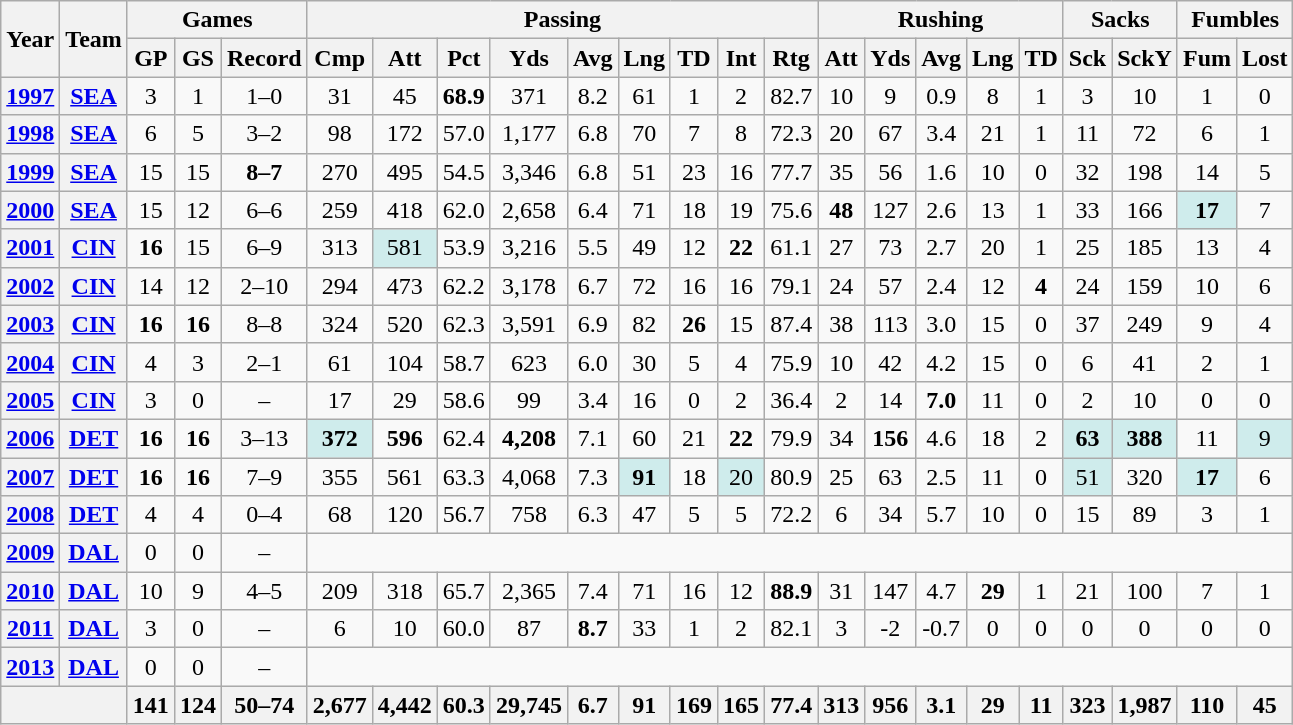<table class=wikitable style="text-align:center;">
<tr>
<th rowspan="2">Year</th>
<th rowspan="2">Team</th>
<th colspan="3">Games</th>
<th colspan="9">Passing</th>
<th colspan="5">Rushing</th>
<th colspan="2">Sacks</th>
<th colspan="2">Fumbles</th>
</tr>
<tr>
<th>GP</th>
<th>GS</th>
<th>Record</th>
<th>Cmp</th>
<th>Att</th>
<th>Pct</th>
<th>Yds</th>
<th>Avg</th>
<th>Lng</th>
<th>TD</th>
<th>Int</th>
<th>Rtg</th>
<th>Att</th>
<th>Yds</th>
<th>Avg</th>
<th>Lng</th>
<th>TD</th>
<th>Sck</th>
<th>SckY</th>
<th>Fum</th>
<th>Lost</th>
</tr>
<tr>
<th><a href='#'>1997</a></th>
<th><a href='#'>SEA</a></th>
<td>3</td>
<td>1</td>
<td>1–0</td>
<td>31</td>
<td>45</td>
<td><strong>68.9</strong></td>
<td>371</td>
<td>8.2</td>
<td>61</td>
<td>1</td>
<td>2</td>
<td>82.7</td>
<td>10</td>
<td>9</td>
<td>0.9</td>
<td>8</td>
<td>1</td>
<td>3</td>
<td>10</td>
<td>1</td>
<td>0</td>
</tr>
<tr>
<th><a href='#'>1998</a></th>
<th><a href='#'>SEA</a></th>
<td>6</td>
<td>5</td>
<td>3–2</td>
<td>98</td>
<td>172</td>
<td>57.0</td>
<td>1,177</td>
<td>6.8</td>
<td>70</td>
<td>7</td>
<td>8</td>
<td>72.3</td>
<td>20</td>
<td>67</td>
<td>3.4</td>
<td>21</td>
<td>1</td>
<td>11</td>
<td>72</td>
<td>6</td>
<td>1</td>
</tr>
<tr>
<th><a href='#'>1999</a></th>
<th><a href='#'>SEA</a></th>
<td>15</td>
<td>15</td>
<td><strong>8–7</strong></td>
<td>270</td>
<td>495</td>
<td>54.5</td>
<td>3,346</td>
<td>6.8</td>
<td>51</td>
<td>23</td>
<td>16</td>
<td>77.7</td>
<td>35</td>
<td>56</td>
<td>1.6</td>
<td>10</td>
<td>0</td>
<td>32</td>
<td>198</td>
<td>14</td>
<td>5</td>
</tr>
<tr>
<th><a href='#'>2000</a></th>
<th><a href='#'>SEA</a></th>
<td>15</td>
<td>12</td>
<td>6–6</td>
<td>259</td>
<td>418</td>
<td>62.0</td>
<td>2,658</td>
<td>6.4</td>
<td>71</td>
<td>18</td>
<td>19</td>
<td>75.6</td>
<td><strong>48</strong></td>
<td>127</td>
<td>2.6</td>
<td>13</td>
<td>1</td>
<td>33</td>
<td>166</td>
<td style="background:#cfecec;"><strong>17</strong></td>
<td>7</td>
</tr>
<tr>
<th><a href='#'>2001</a></th>
<th><a href='#'>CIN</a></th>
<td><strong>16</strong></td>
<td>15</td>
<td>6–9</td>
<td>313</td>
<td style="background:#cfecec;">581</td>
<td>53.9</td>
<td>3,216</td>
<td>5.5</td>
<td>49</td>
<td>12</td>
<td><strong>22</strong></td>
<td>61.1</td>
<td>27</td>
<td>73</td>
<td>2.7</td>
<td>20</td>
<td>1</td>
<td>25</td>
<td>185</td>
<td>13</td>
<td>4</td>
</tr>
<tr>
<th><a href='#'>2002</a></th>
<th><a href='#'>CIN</a></th>
<td>14</td>
<td>12</td>
<td>2–10</td>
<td>294</td>
<td>473</td>
<td>62.2</td>
<td>3,178</td>
<td>6.7</td>
<td>72</td>
<td>16</td>
<td>16</td>
<td>79.1</td>
<td>24</td>
<td>57</td>
<td>2.4</td>
<td>12</td>
<td><strong>4</strong></td>
<td>24</td>
<td>159</td>
<td>10</td>
<td>6</td>
</tr>
<tr>
<th><a href='#'>2003</a></th>
<th><a href='#'>CIN</a></th>
<td><strong>16</strong></td>
<td><strong>16</strong></td>
<td>8–8</td>
<td>324</td>
<td>520</td>
<td>62.3</td>
<td>3,591</td>
<td>6.9</td>
<td>82</td>
<td><strong>26</strong></td>
<td>15</td>
<td>87.4</td>
<td>38</td>
<td>113</td>
<td>3.0</td>
<td>15</td>
<td>0</td>
<td>37</td>
<td>249</td>
<td>9</td>
<td>4</td>
</tr>
<tr>
<th><a href='#'>2004</a></th>
<th><a href='#'>CIN</a></th>
<td>4</td>
<td>3</td>
<td>2–1</td>
<td>61</td>
<td>104</td>
<td>58.7</td>
<td>623</td>
<td>6.0</td>
<td>30</td>
<td>5</td>
<td>4</td>
<td>75.9</td>
<td>10</td>
<td>42</td>
<td>4.2</td>
<td>15</td>
<td>0</td>
<td>6</td>
<td>41</td>
<td>2</td>
<td>1</td>
</tr>
<tr>
<th><a href='#'>2005</a></th>
<th><a href='#'>CIN</a></th>
<td>3</td>
<td>0</td>
<td>–</td>
<td>17</td>
<td>29</td>
<td>58.6</td>
<td>99</td>
<td>3.4</td>
<td>16</td>
<td>0</td>
<td>2</td>
<td>36.4</td>
<td>2</td>
<td>14</td>
<td><strong>7.0</strong></td>
<td>11</td>
<td>0</td>
<td>2</td>
<td>10</td>
<td>0</td>
<td>0</td>
</tr>
<tr>
<th><a href='#'>2006</a></th>
<th><a href='#'>DET</a></th>
<td><strong>16</strong></td>
<td><strong>16</strong></td>
<td>3–13</td>
<td style="background:#cfecec;"><strong>372</strong></td>
<td><strong>596</strong></td>
<td>62.4</td>
<td><strong>4,208</strong></td>
<td>7.1</td>
<td>60</td>
<td>21</td>
<td><strong>22</strong></td>
<td>79.9</td>
<td>34</td>
<td><strong>156</strong></td>
<td>4.6</td>
<td>18</td>
<td>2</td>
<td style="background:#cfecec;"><strong>63</strong></td>
<td style="background:#cfecec;"><strong>388</strong></td>
<td>11</td>
<td style="background:#cfecec;">9</td>
</tr>
<tr>
<th><a href='#'>2007</a></th>
<th><a href='#'>DET</a></th>
<td><strong>16</strong></td>
<td><strong>16</strong></td>
<td>7–9</td>
<td>355</td>
<td>561</td>
<td>63.3</td>
<td>4,068</td>
<td>7.3</td>
<td style="background:#cfecec;"><strong>91</strong></td>
<td>18</td>
<td style="background:#cfecec;">20</td>
<td>80.9</td>
<td>25</td>
<td>63</td>
<td>2.5</td>
<td>11</td>
<td>0</td>
<td style="background:#cfecec;">51</td>
<td>320</td>
<td style="background:#cfecec;"><strong>17</strong></td>
<td>6</td>
</tr>
<tr>
<th><a href='#'>2008</a></th>
<th><a href='#'>DET</a></th>
<td>4</td>
<td>4</td>
<td>0–4</td>
<td>68</td>
<td>120</td>
<td>56.7</td>
<td>758</td>
<td>6.3</td>
<td>47</td>
<td>5</td>
<td>5</td>
<td>72.2</td>
<td>6</td>
<td>34</td>
<td>5.7</td>
<td>10</td>
<td>0</td>
<td>15</td>
<td>89</td>
<td>3</td>
<td>1</td>
</tr>
<tr>
<th><a href='#'>2009</a></th>
<th><a href='#'>DAL</a></th>
<td>0</td>
<td>0</td>
<td>–</td>
<td colspan="18"></td>
</tr>
<tr>
<th><a href='#'>2010</a></th>
<th><a href='#'>DAL</a></th>
<td>10</td>
<td>9</td>
<td>4–5</td>
<td>209</td>
<td>318</td>
<td>65.7</td>
<td>2,365</td>
<td>7.4</td>
<td>71</td>
<td>16</td>
<td>12</td>
<td><strong>88.9</strong></td>
<td>31</td>
<td>147</td>
<td>4.7</td>
<td><strong>29</strong></td>
<td>1</td>
<td>21</td>
<td>100</td>
<td>7</td>
<td>1</td>
</tr>
<tr>
<th><a href='#'>2011</a></th>
<th><a href='#'>DAL</a></th>
<td>3</td>
<td>0</td>
<td>–</td>
<td>6</td>
<td>10</td>
<td>60.0</td>
<td>87</td>
<td><strong>8.7</strong></td>
<td>33</td>
<td>1</td>
<td>2</td>
<td>82.1</td>
<td>3</td>
<td>-2</td>
<td>-0.7</td>
<td>0</td>
<td>0</td>
<td>0</td>
<td>0</td>
<td>0</td>
<td>0</td>
</tr>
<tr>
<th><a href='#'>2013</a></th>
<th><a href='#'>DAL</a></th>
<td>0</td>
<td>0</td>
<td>–</td>
<td colspan="18"></td>
</tr>
<tr>
<th colspan="2"></th>
<th>141</th>
<th>124</th>
<th>50–74</th>
<th>2,677</th>
<th>4,442</th>
<th>60.3</th>
<th>29,745</th>
<th>6.7</th>
<th>91</th>
<th>169</th>
<th>165</th>
<th>77.4</th>
<th>313</th>
<th>956</th>
<th>3.1</th>
<th>29</th>
<th>11</th>
<th>323</th>
<th>1,987</th>
<th>110</th>
<th>45</th>
</tr>
</table>
